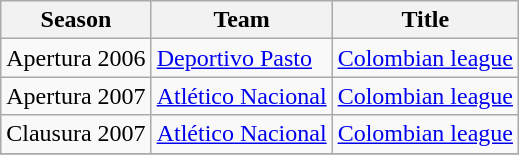<table class="wikitable">
<tr>
<th>Season</th>
<th>Team</th>
<th>Title</th>
</tr>
<tr>
<td>Apertura 2006</td>
<td><a href='#'>Deportivo Pasto</a></td>
<td><a href='#'>Colombian league</a></td>
</tr>
<tr>
<td>Apertura 2007</td>
<td><a href='#'>Atlético Nacional</a></td>
<td><a href='#'>Colombian league</a></td>
</tr>
<tr>
<td>Clausura 2007</td>
<td><a href='#'>Atlético Nacional</a></td>
<td><a href='#'>Colombian league</a></td>
</tr>
<tr>
</tr>
</table>
